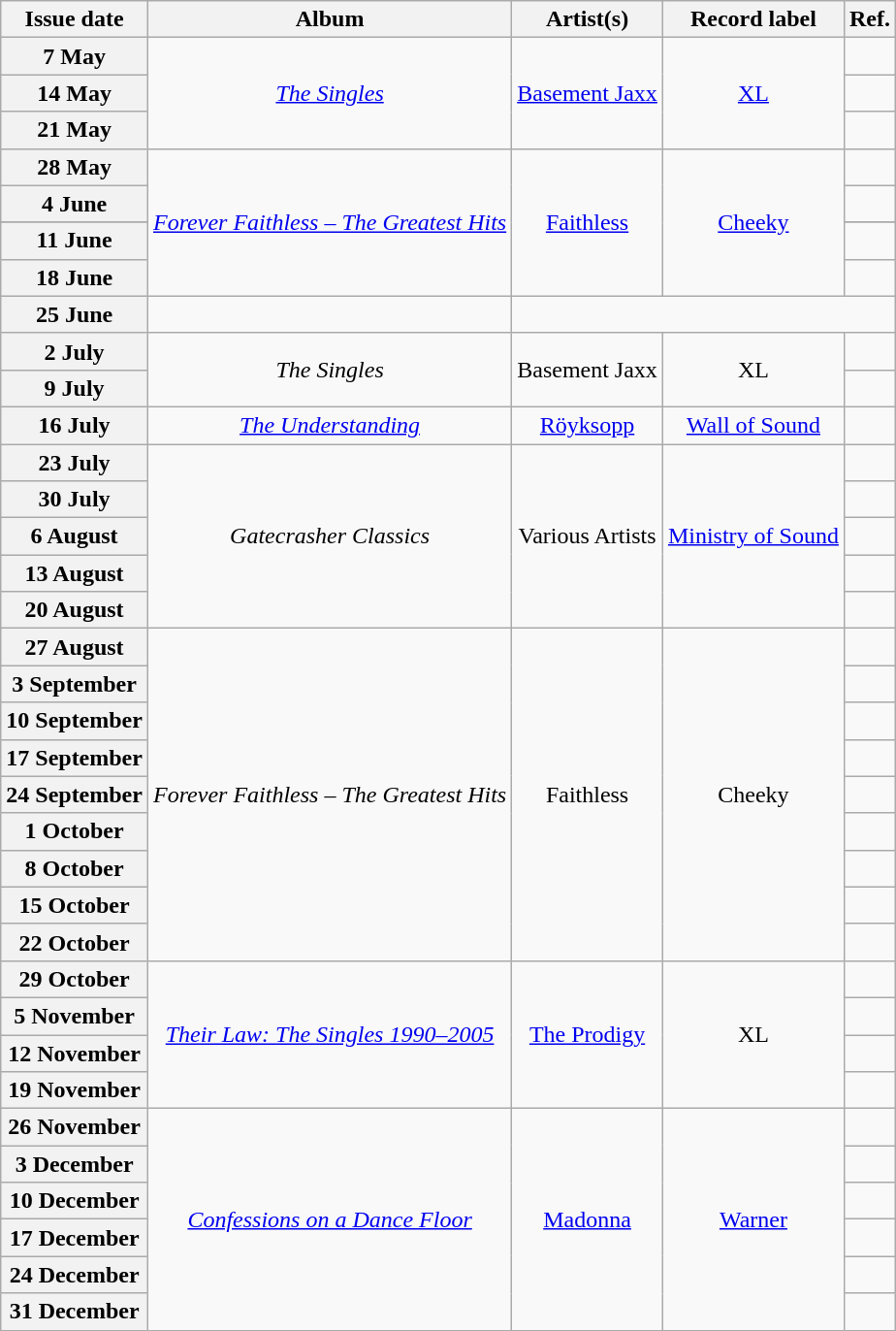<table class="wikitable plainrowheaders">
<tr>
<th scope=col>Issue date</th>
<th scope=col>Album</th>
<th scope=col>Artist(s)</th>
<th scope=col>Record label</th>
<th scope=col>Ref.</th>
</tr>
<tr>
<th scope=row>7 May</th>
<td align=center rowspan="3"><em><a href='#'>The Singles</a></em></td>
<td align=center rowspan="3"><a href='#'>Basement Jaxx</a></td>
<td align=center rowspan="3"><a href='#'>XL</a></td>
<td align=center></td>
</tr>
<tr>
<th scope=row>14 May</th>
<td align=center></td>
</tr>
<tr>
<th scope=row>21 May</th>
<td align=center></td>
</tr>
<tr>
<th scope=row>28 May</th>
<td align=center rowspan="5"><em><a href='#'>Forever Faithless – The Greatest Hits</a></em></td>
<td align=center rowspan="5"><a href='#'>Faithless</a></td>
<td align=center rowspan="5"><a href='#'>Cheeky</a></td>
<td align=center></td>
</tr>
<tr>
<th scope=row>4 June</th>
<td align=center></td>
</tr>
<tr>
</tr>
<tr>
<th scope=row>11 June</th>
<td align=center></td>
</tr>
<tr>
<th scope=row>18 June</th>
<td align=center></td>
</tr>
<tr>
<th scope=row>25 June</th>
<td align=center></td>
</tr>
<tr>
<th scope=row>2 July</th>
<td align=center rowspan="2"><em>The Singles</em></td>
<td align=center rowspan="2">Basement Jaxx</td>
<td align=center rowspan="2">XL</td>
<td align=center></td>
</tr>
<tr>
<th scope=row>9 July</th>
<td align=center></td>
</tr>
<tr>
<th scope=row>16 July</th>
<td align=center><em><a href='#'>The Understanding</a></em></td>
<td align=center><a href='#'>Röyksopp</a></td>
<td align=center><a href='#'>Wall of Sound</a></td>
<td align=center></td>
</tr>
<tr>
<th scope=row>23 July</th>
<td align=center rowspan="5"><em>Gatecrasher Classics</em></td>
<td align=center rowspan="5">Various Artists</td>
<td align=center rowspan="5"><a href='#'>Ministry of Sound</a></td>
<td align=center></td>
</tr>
<tr>
<th scope=row>30 July</th>
<td align=center></td>
</tr>
<tr>
<th scope=row>6 August</th>
<td align=center></td>
</tr>
<tr>
<th scope=row>13 August</th>
<td align=center></td>
</tr>
<tr>
<th scope=row>20 August</th>
<td align=center></td>
</tr>
<tr>
<th scope=row>27 August</th>
<td align=center rowspan="9"><em>Forever Faithless – The Greatest Hits</em></td>
<td align=center rowspan="9">Faithless</td>
<td align=center rowspan="9">Cheeky</td>
<td align=center></td>
</tr>
<tr>
<th scope=row>3 September</th>
<td align=center></td>
</tr>
<tr>
<th scope=row>10 September</th>
<td align=center></td>
</tr>
<tr>
<th scope=row>17 September</th>
<td align=center></td>
</tr>
<tr>
<th scope=row>24 September</th>
<td align=center></td>
</tr>
<tr>
<th scope=row>1 October</th>
<td align=center></td>
</tr>
<tr>
<th scope=row>8 October</th>
<td align=center></td>
</tr>
<tr>
<th scope=row>15 October</th>
<td align=center></td>
</tr>
<tr>
<th scope=row>22 October</th>
<td align=center></td>
</tr>
<tr>
<th scope="row">29 October</th>
<td align=center rowspan="4"><em><a href='#'>Their Law: The Singles 1990–2005</a></em></td>
<td align=center rowspan="4"><a href='#'>The Prodigy</a></td>
<td align=center rowspan="4">XL</td>
<td align=center></td>
</tr>
<tr>
<th scope=row>5 November</th>
<td align=center></td>
</tr>
<tr>
<th scope=row>12 November</th>
<td align=center></td>
</tr>
<tr>
<th scope=row>19 November</th>
<td align=center></td>
</tr>
<tr>
<th scope=row>26 November</th>
<td align=center rowspan="6"><em><a href='#'>Confessions on a Dance Floor</a></em></td>
<td align=center rowspan="6"><a href='#'>Madonna</a></td>
<td align=center rowspan="6"><a href='#'>Warner</a></td>
<td align=center></td>
</tr>
<tr>
<th scope=row>3 December</th>
<td align=center></td>
</tr>
<tr>
<th scope=row>10 December</th>
<td align=center></td>
</tr>
<tr>
<th scope=row>17 December</th>
<td align=center></td>
</tr>
<tr>
<th scope=row>24 December</th>
<td align=center></td>
</tr>
<tr>
<th scope=row>31 December</th>
<td align=center></td>
</tr>
</table>
